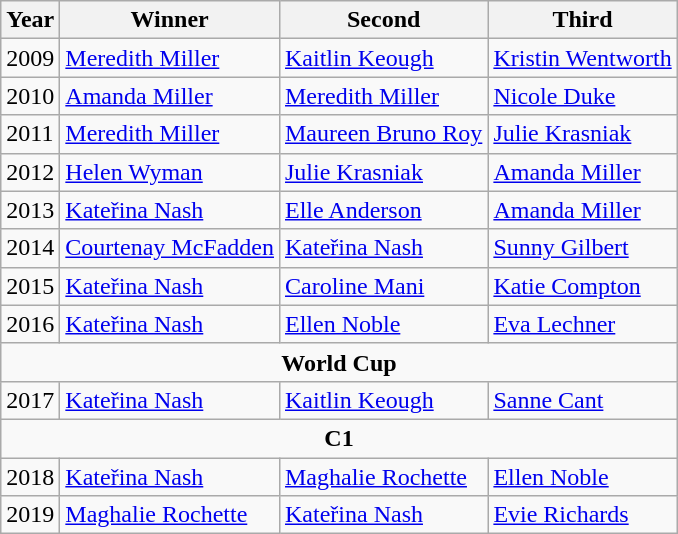<table class="wikitable">
<tr>
<th>Year</th>
<th>Winner</th>
<th>Second</th>
<th>Third</th>
</tr>
<tr>
<td>2009</td>
<td>  <a href='#'>Meredith Miller</a></td>
<td>  <a href='#'>Kaitlin Keough</a></td>
<td> <a href='#'>Kristin Wentworth</a></td>
</tr>
<tr>
<td>2010</td>
<td>  <a href='#'>Amanda Miller</a></td>
<td>  <a href='#'>Meredith Miller</a></td>
<td> <a href='#'>Nicole Duke</a></td>
</tr>
<tr>
<td>2011</td>
<td>  <a href='#'>Meredith Miller</a></td>
<td>  <a href='#'>Maureen Bruno Roy</a></td>
<td> <a href='#'>Julie Krasniak</a></td>
</tr>
<tr>
<td>2012</td>
<td>  <a href='#'>Helen Wyman</a></td>
<td>  <a href='#'>Julie Krasniak</a></td>
<td> <a href='#'>Amanda Miller</a></td>
</tr>
<tr>
<td>2013</td>
<td>  <a href='#'>Kateřina Nash</a></td>
<td>  <a href='#'>Elle Anderson</a></td>
<td> <a href='#'>Amanda Miller</a></td>
</tr>
<tr>
<td>2014</td>
<td>  <a href='#'>Courtenay McFadden</a></td>
<td>  <a href='#'>Kateřina Nash</a></td>
<td> <a href='#'>Sunny Gilbert</a></td>
</tr>
<tr>
<td>2015</td>
<td>  <a href='#'>Kateřina Nash</a></td>
<td>  <a href='#'>Caroline Mani</a></td>
<td> <a href='#'>Katie Compton</a></td>
</tr>
<tr>
<td>2016</td>
<td>  <a href='#'>Kateřina Nash</a></td>
<td>  <a href='#'>Ellen Noble</a></td>
<td> <a href='#'>Eva Lechner</a></td>
</tr>
<tr>
<td colspan=4 align=center><strong>World Cup</strong></td>
</tr>
<tr>
<td>2017</td>
<td>  <a href='#'>Kateřina Nash</a></td>
<td>  <a href='#'>Kaitlin Keough</a></td>
<td> <a href='#'>Sanne Cant</a></td>
</tr>
<tr>
<td colspan=4 align=center><strong>C1</strong></td>
</tr>
<tr>
<td>2018</td>
<td> <a href='#'>Kateřina Nash</a></td>
<td> <a href='#'>Maghalie Rochette</a></td>
<td> <a href='#'>Ellen Noble</a></td>
</tr>
<tr>
<td>2019</td>
<td> <a href='#'>Maghalie Rochette</a></td>
<td> <a href='#'>Kateřina Nash</a></td>
<td> <a href='#'>Evie Richards</a></td>
</tr>
</table>
